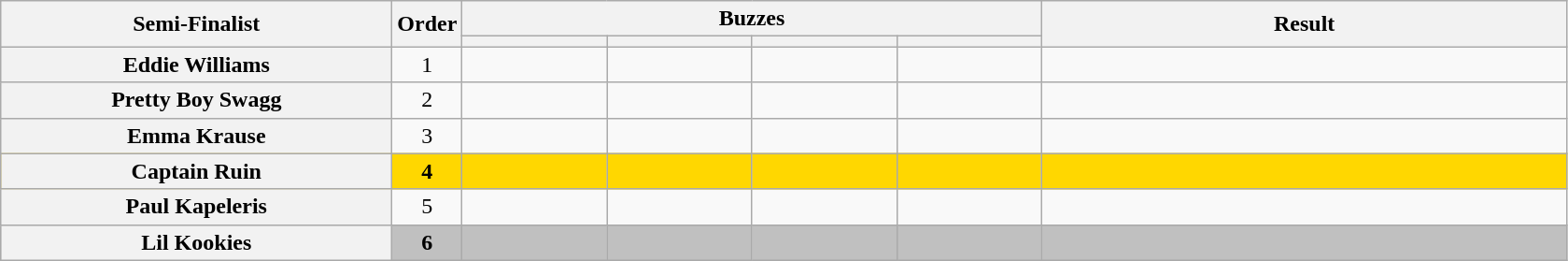<table class="wikitable plainrowheaders sortable" style="text-align:center;">
<tr>
<th scope="col" rowspan="2" class="unsortable" style="width:17em;">Semi-Finalist</th>
<th scope="col" rowspan="2" style="width:1em;">Order</th>
<th scope="col" colspan="4" class="unsortable" style="width:24em;">Buzzes</th>
<th scope="col" rowspan="2" style="width:23em;">Result</th>
</tr>
<tr>
<th scope="col" class="unsortable" style="width:6em;"></th>
<th scope="col" class="unsortable" style="width:6em;"></th>
<th scope="col" class="unsortable" style="width:6em;"></th>
<th scope="col" class="unsortable" style="width:6em;"></th>
</tr>
<tr>
<th scope="row">Eddie Williams</th>
<td>1</td>
<td style="text-align:center;"></td>
<td style="text-align:center;"></td>
<td style="text-align:center;"></td>
<td style="text-align:center;"></td>
<td></td>
</tr>
<tr>
<th scope="row">Pretty Boy Swagg</th>
<td>2</td>
<td style="text-align:center;"></td>
<td style="text-align:center;"></td>
<td style="text-align:center;"></td>
<td style="text-align:center;"></td>
<td></td>
</tr>
<tr>
<th scope="row">Emma Krause</th>
<td>3</td>
<td style="text-align:center;"></td>
<td style="text-align:center;"></td>
<td style="text-align:center;"></td>
<td style="text-align:center;"></td>
<td></td>
</tr>
<tr bgcolor=gold>
<th scope="row"><strong>Captain Ruin</strong></th>
<td><strong>4</strong></td>
<td style="text-align:center;"></td>
<td style="text-align:center;"></td>
<td style="text-align:center;"></td>
<td style="text-align:center;"></td>
<td><strong></strong></td>
</tr>
<tr>
<th scope="row">Paul Kapeleris</th>
<td>5</td>
<td style="text-align:center;"></td>
<td style="text-align:center;"></td>
<td style="text-align:center;"></td>
<td style="text-align:center;"></td>
<td></td>
</tr>
<tr bgcolor=silver>
<th scope="row"><strong>Lil Kookies</strong></th>
<td><strong>6</strong></td>
<td style="text-align:center;"></td>
<td style="text-align:center;"></td>
<td style="text-align:center;"></td>
<td style="text-align:center;"></td>
<td><strong></strong></td>
</tr>
</table>
